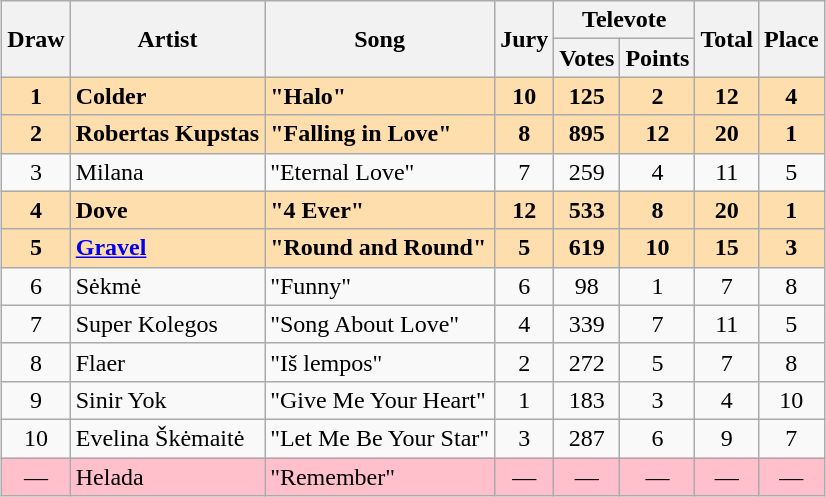<table class="sortable wikitable" style="margin: 1em auto 1em auto; text-align:center;">
<tr>
<th rowspan="2">Draw</th>
<th rowspan="2">Artist</th>
<th rowspan="2">Song</th>
<th rowspan="2">Jury</th>
<th colspan="2">Televote</th>
<th rowspan="2" class="unsortable">Total</th>
<th rowspan="2">Place</th>
</tr>
<tr>
<th>Votes</th>
<th class="unsortable">Points</th>
</tr>
<tr style="font-weight:bold; background:#FFDEAD;">
<td>1</td>
<td align="left">Colder</td>
<td align="left">"Halo"</td>
<td>10</td>
<td>125</td>
<td>2</td>
<td>12</td>
<td>4</td>
</tr>
<tr style="font-weight:bold; background:#FFDEAD;">
<td>2</td>
<td align="left">Robertas Kupstas</td>
<td align="left">"Falling in Love"</td>
<td>8</td>
<td>895</td>
<td>12</td>
<td>20</td>
<td data-sort-value="2">1</td>
</tr>
<tr>
<td>3</td>
<td align="left">Milana</td>
<td align="left">"Eternal Love"</td>
<td>7</td>
<td>259</td>
<td>4</td>
<td>11</td>
<td>5</td>
</tr>
<tr style="font-weight:bold; background:#FFDEAD;">
<td>4</td>
<td align="left">Dove</td>
<td align="left">"4 Ever"</td>
<td>12</td>
<td>533</td>
<td>8</td>
<td>20</td>
<td>1</td>
</tr>
<tr style="font-weight:bold; background:#FFDEAD;">
<td>5</td>
<td align="left"><a href='#'>Gravel</a></td>
<td align="left">"Round and Round"</td>
<td>5</td>
<td>619</td>
<td>10</td>
<td>15</td>
<td>3</td>
</tr>
<tr>
<td>6</td>
<td align="left">Sėkmė</td>
<td align="left">"Funny"</td>
<td>6</td>
<td>98</td>
<td>1</td>
<td>7</td>
<td>8</td>
</tr>
<tr>
<td>7</td>
<td align="left">Super Kolegos</td>
<td align="left">"Song About Love"</td>
<td>4</td>
<td>339</td>
<td>7</td>
<td>11</td>
<td data-sort-value="6">5</td>
</tr>
<tr>
<td>8</td>
<td align="left">Flaer</td>
<td align="left">"Iš lempos"</td>
<td>2</td>
<td>272</td>
<td>5</td>
<td>7</td>
<td data-sort-value="9">8</td>
</tr>
<tr>
<td>9</td>
<td align="left">Sinir Yok</td>
<td align="left">"Give Me Your Heart"</td>
<td>1</td>
<td>183</td>
<td>3</td>
<td>4</td>
<td>10</td>
</tr>
<tr>
<td>10</td>
<td align="left">Evelina Škėmaitė</td>
<td align="left">"Let Me Be Your Star"</td>
<td>3</td>
<td>287</td>
<td>6</td>
<td>9</td>
<td>7</td>
</tr>
<tr class="sortbottom" style="background:pink;">
<td align="center">—</td>
<td align="left">Helada</td>
<td align="left">"Remember"</td>
<td align="center">—</td>
<td align="center">—</td>
<td align="center">—</td>
<td align="center">—</td>
<td align="center">—</td>
</tr>
</table>
